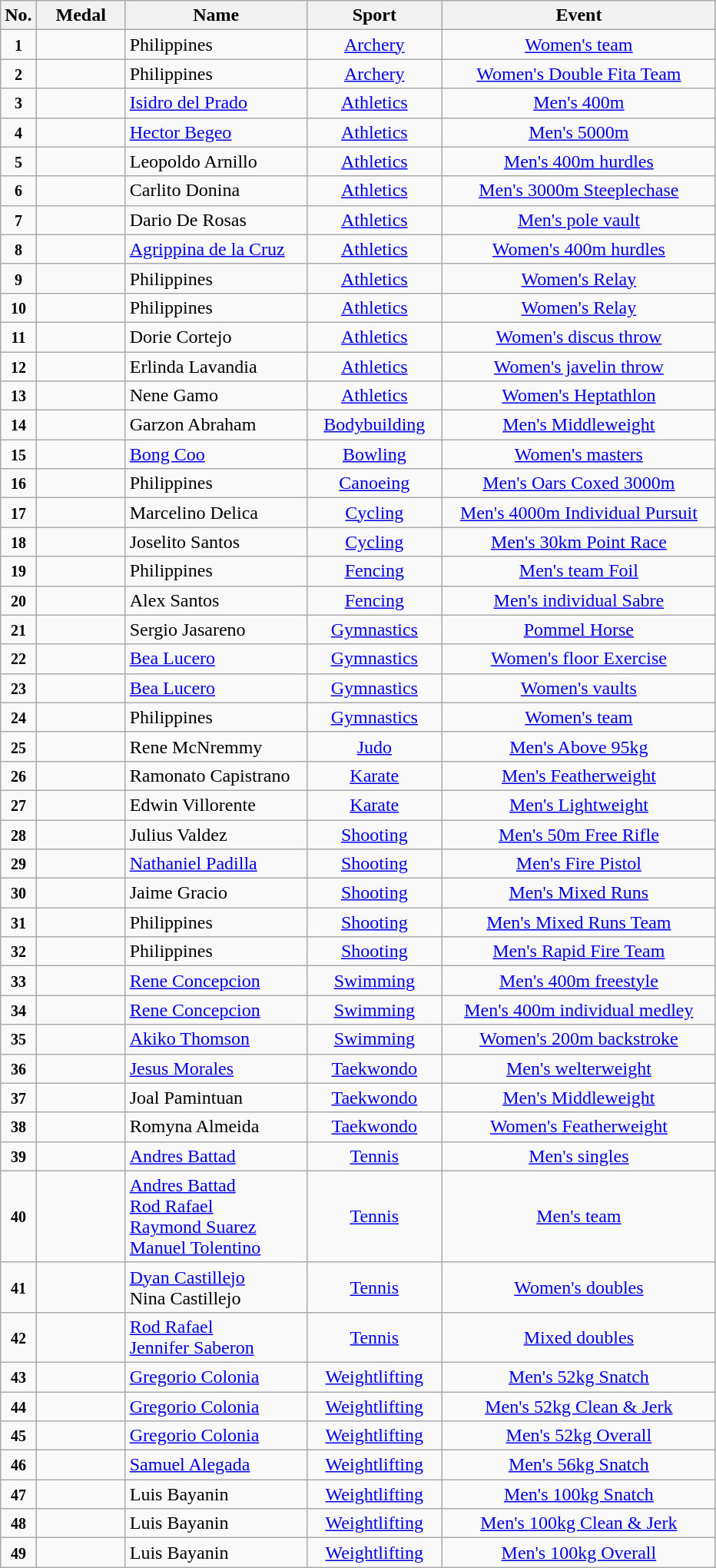<table class="wikitable" style="font-size:100%; text-align:center;">
<tr>
<th width="10">No.</th>
<th width="70">Medal</th>
<th width="150">Name</th>
<th width="110">Sport</th>
<th width="230">Event</th>
</tr>
<tr>
<td><small><strong>1</strong></small></td>
<td></td>
<td align=left>Philippines</td>
<td> <a href='#'>Archery</a></td>
<td><a href='#'>Women's team</a></td>
</tr>
<tr>
<td><small><strong>2</strong></small></td>
<td></td>
<td align=left>Philippines</td>
<td> <a href='#'>Archery</a></td>
<td><a href='#'>Women's Double Fita Team</a></td>
</tr>
<tr>
<td><small><strong>3</strong></small></td>
<td></td>
<td align=left><a href='#'>Isidro del Prado</a></td>
<td> <a href='#'>Athletics</a></td>
<td><a href='#'>Men's 400m</a></td>
</tr>
<tr>
<td><small><strong>4</strong></small></td>
<td></td>
<td align=left><a href='#'>Hector Begeo</a></td>
<td> <a href='#'>Athletics</a></td>
<td><a href='#'>Men's 5000m</a></td>
</tr>
<tr>
<td><small><strong>5</strong></small></td>
<td></td>
<td align=left>Leopoldo Arnillo</td>
<td> <a href='#'>Athletics</a></td>
<td><a href='#'>Men's 400m hurdles</a></td>
</tr>
<tr>
<td><small><strong>6</strong></small></td>
<td></td>
<td align=left>Carlito Donina</td>
<td> <a href='#'>Athletics</a></td>
<td><a href='#'>Men's 3000m Steeplechase</a></td>
</tr>
<tr>
<td><small><strong>7</strong></small></td>
<td></td>
<td align=left>Dario De Rosas</td>
<td> <a href='#'>Athletics</a></td>
<td><a href='#'>Men's pole vault</a></td>
</tr>
<tr>
<td><small><strong>8</strong></small></td>
<td></td>
<td align=left><a href='#'>Agrippina de la Cruz</a></td>
<td> <a href='#'>Athletics</a></td>
<td><a href='#'>Women's 400m hurdles</a></td>
</tr>
<tr>
<td><small><strong>9</strong></small></td>
<td></td>
<td align=left>Philippines</td>
<td> <a href='#'>Athletics</a></td>
<td><a href='#'>Women's  Relay</a></td>
</tr>
<tr>
<td><small><strong>10</strong></small></td>
<td></td>
<td align=left>Philippines</td>
<td> <a href='#'>Athletics</a></td>
<td><a href='#'>Women's  Relay</a></td>
</tr>
<tr>
<td><small><strong>11</strong></small></td>
<td></td>
<td align=left>Dorie Cortejo</td>
<td> <a href='#'>Athletics</a></td>
<td><a href='#'>Women's discus throw</a></td>
</tr>
<tr>
<td><small><strong>12</strong></small></td>
<td></td>
<td align=left>Erlinda Lavandia</td>
<td> <a href='#'>Athletics</a></td>
<td><a href='#'>Women's javelin throw</a></td>
</tr>
<tr>
<td><small><strong>13</strong></small></td>
<td></td>
<td align=left>Nene Gamo</td>
<td> <a href='#'>Athletics</a></td>
<td><a href='#'>Women's Heptathlon</a></td>
</tr>
<tr>
<td><small><strong>14</strong></small></td>
<td></td>
<td align=left>Garzon Abraham</td>
<td> <a href='#'>Bodybuilding</a></td>
<td><a href='#'>Men's Middleweight</a></td>
</tr>
<tr>
<td><small><strong>15</strong></small></td>
<td></td>
<td align=left><a href='#'>Bong Coo</a></td>
<td> <a href='#'>Bowling</a></td>
<td><a href='#'>Women's masters</a></td>
</tr>
<tr>
<td><small><strong>16</strong></small></td>
<td></td>
<td align=left>Philippines</td>
<td> <a href='#'>Canoeing</a></td>
<td><a href='#'>Men's Oars Coxed 3000m</a></td>
</tr>
<tr>
<td><small><strong>17</strong></small></td>
<td></td>
<td align=left>Marcelino Delica</td>
<td> <a href='#'>Cycling</a></td>
<td><a href='#'>Men's 4000m Individual Pursuit</a></td>
</tr>
<tr>
<td><small><strong>18</strong></small></td>
<td></td>
<td align=left>Joselito Santos</td>
<td> <a href='#'>Cycling</a></td>
<td><a href='#'>Men's 30km Point Race</a></td>
</tr>
<tr>
<td><small><strong>19</strong></small></td>
<td></td>
<td align=left>Philippines</td>
<td> <a href='#'>Fencing</a></td>
<td><a href='#'>Men's team Foil</a></td>
</tr>
<tr>
<td><small><strong>20</strong></small></td>
<td></td>
<td align=left>Alex Santos</td>
<td> <a href='#'>Fencing</a></td>
<td><a href='#'>Men's individual Sabre</a></td>
</tr>
<tr>
<td><small><strong>21</strong></small></td>
<td></td>
<td align=left>Sergio Jasareno</td>
<td> <a href='#'>Gymnastics</a></td>
<td><a href='#'>Pommel Horse</a></td>
</tr>
<tr>
<td><small><strong>22</strong></small></td>
<td></td>
<td align=left><a href='#'>Bea Lucero</a></td>
<td> <a href='#'>Gymnastics</a></td>
<td><a href='#'>Women's floor Exercise</a></td>
</tr>
<tr>
<td><small><strong>23</strong></small></td>
<td></td>
<td align=left><a href='#'>Bea Lucero</a></td>
<td> <a href='#'>Gymnastics</a></td>
<td><a href='#'>Women's vaults</a></td>
</tr>
<tr>
<td><small><strong>24</strong></small></td>
<td></td>
<td align=left>Philippines</td>
<td> <a href='#'>Gymnastics</a></td>
<td><a href='#'>Women's team</a></td>
</tr>
<tr>
<td><small><strong>25</strong></small></td>
<td></td>
<td align=left>Rene McNremmy</td>
<td> <a href='#'>Judo</a></td>
<td><a href='#'>Men's Above 95kg</a></td>
</tr>
<tr>
<td><small><strong>26</strong></small></td>
<td></td>
<td align=left>Ramonato Capistrano</td>
<td> <a href='#'>Karate</a></td>
<td><a href='#'>Men's Featherweight</a></td>
</tr>
<tr>
<td><small><strong>27</strong></small></td>
<td></td>
<td align=left>Edwin Villorente</td>
<td> <a href='#'>Karate</a></td>
<td><a href='#'>Men's Lightweight</a></td>
</tr>
<tr>
<td><small><strong>28</strong></small></td>
<td></td>
<td align=left>Julius Valdez</td>
<td> <a href='#'>Shooting</a></td>
<td><a href='#'>Men's 50m Free Rifle</a></td>
</tr>
<tr>
<td><small><strong>29</strong></small></td>
<td></td>
<td align=left><a href='#'>Nathaniel Padilla</a></td>
<td> <a href='#'>Shooting</a></td>
<td><a href='#'>Men's Fire Pistol</a></td>
</tr>
<tr>
<td><small><strong>30</strong></small></td>
<td></td>
<td align=left>Jaime Gracio</td>
<td> <a href='#'>Shooting</a></td>
<td><a href='#'>Men's Mixed Runs</a></td>
</tr>
<tr>
<td><small><strong>31</strong></small></td>
<td></td>
<td align=left>Philippines</td>
<td> <a href='#'>Shooting</a></td>
<td><a href='#'>Men's Mixed Runs Team</a></td>
</tr>
<tr>
<td><small><strong>32</strong></small></td>
<td></td>
<td align=left>Philippines</td>
<td> <a href='#'>Shooting</a></td>
<td><a href='#'>Men's Rapid Fire Team</a></td>
</tr>
<tr>
<td><small><strong>33</strong></small></td>
<td></td>
<td align=left><a href='#'>Rene Concepcion</a></td>
<td> <a href='#'>Swimming</a></td>
<td><a href='#'>Men's 400m freestyle</a></td>
</tr>
<tr>
<td><small><strong>34</strong></small></td>
<td></td>
<td align=left><a href='#'>Rene Concepcion</a></td>
<td> <a href='#'>Swimming</a></td>
<td><a href='#'>Men's 400m individual medley</a></td>
</tr>
<tr>
<td><small><strong>35</strong></small></td>
<td></td>
<td align=left><a href='#'>Akiko Thomson</a></td>
<td> <a href='#'>Swimming</a></td>
<td><a href='#'>Women's 200m backstroke</a></td>
</tr>
<tr>
<td><small><strong>36</strong></small></td>
<td></td>
<td align=left><a href='#'>Jesus Morales</a></td>
<td> <a href='#'>Taekwondo</a></td>
<td><a href='#'>Men's welterweight</a></td>
</tr>
<tr>
<td><small><strong>37</strong></small></td>
<td></td>
<td align=left>Joal Pamintuan</td>
<td> <a href='#'>Taekwondo</a></td>
<td><a href='#'>Men's Middleweight</a></td>
</tr>
<tr>
<td><small><strong>38</strong></small></td>
<td></td>
<td align=left>Romyna Almeida</td>
<td> <a href='#'>Taekwondo</a></td>
<td><a href='#'>Women's Featherweight</a></td>
</tr>
<tr>
<td><small><strong>39</strong></small></td>
<td></td>
<td align=left><a href='#'>Andres Battad</a></td>
<td> <a href='#'>Tennis</a></td>
<td><a href='#'>Men's singles</a></td>
</tr>
<tr>
<td><small><strong>40</strong></small></td>
<td></td>
<td align=left><a href='#'>Andres Battad</a><br><a href='#'>Rod Rafael</a><br><a href='#'>Raymond Suarez</a><br><a href='#'>Manuel Tolentino</a></td>
<td> <a href='#'>Tennis</a></td>
<td><a href='#'>Men's team</a></td>
</tr>
<tr>
<td><small><strong>41</strong></small></td>
<td></td>
<td align=left><a href='#'>Dyan Castillejo</a><br>Nina Castillejo</td>
<td> <a href='#'>Tennis</a></td>
<td><a href='#'>Women's doubles</a></td>
</tr>
<tr>
<td><small><strong>42</strong></small></td>
<td></td>
<td align=left><a href='#'>Rod Rafael</a><br><a href='#'>Jennifer Saberon</a></td>
<td> <a href='#'>Tennis</a></td>
<td><a href='#'>Mixed doubles</a></td>
</tr>
<tr>
<td><small><strong>43</strong></small></td>
<td></td>
<td align=left><a href='#'>Gregorio Colonia</a></td>
<td> <a href='#'>Weightlifting</a></td>
<td><a href='#'>Men's 52kg Snatch</a></td>
</tr>
<tr>
<td><small><strong>44</strong></small></td>
<td></td>
<td align=left><a href='#'>Gregorio Colonia</a></td>
<td> <a href='#'>Weightlifting</a></td>
<td><a href='#'>Men's 52kg Clean & Jerk</a></td>
</tr>
<tr>
<td><small><strong>45</strong></small></td>
<td></td>
<td align=left><a href='#'>Gregorio Colonia</a></td>
<td> <a href='#'>Weightlifting</a></td>
<td><a href='#'>Men's 52kg Overall</a></td>
</tr>
<tr>
<td><small><strong>46</strong></small></td>
<td></td>
<td align=left><a href='#'>Samuel Alegada</a></td>
<td> <a href='#'>Weightlifting</a></td>
<td><a href='#'>Men's 56kg Snatch</a></td>
</tr>
<tr>
<td><small><strong>47</strong></small></td>
<td></td>
<td align=left>Luis Bayanin</td>
<td> <a href='#'>Weightlifting</a></td>
<td><a href='#'>Men's 100kg Snatch</a></td>
</tr>
<tr>
<td><small><strong>48</strong></small></td>
<td></td>
<td align=left>Luis Bayanin</td>
<td> <a href='#'>Weightlifting</a></td>
<td><a href='#'>Men's 100kg Clean & Jerk</a></td>
</tr>
<tr>
<td><small><strong>49</strong></small></td>
<td></td>
<td align=left>Luis Bayanin</td>
<td> <a href='#'>Weightlifting</a></td>
<td><a href='#'>Men's 100kg Overall</a></td>
</tr>
</table>
